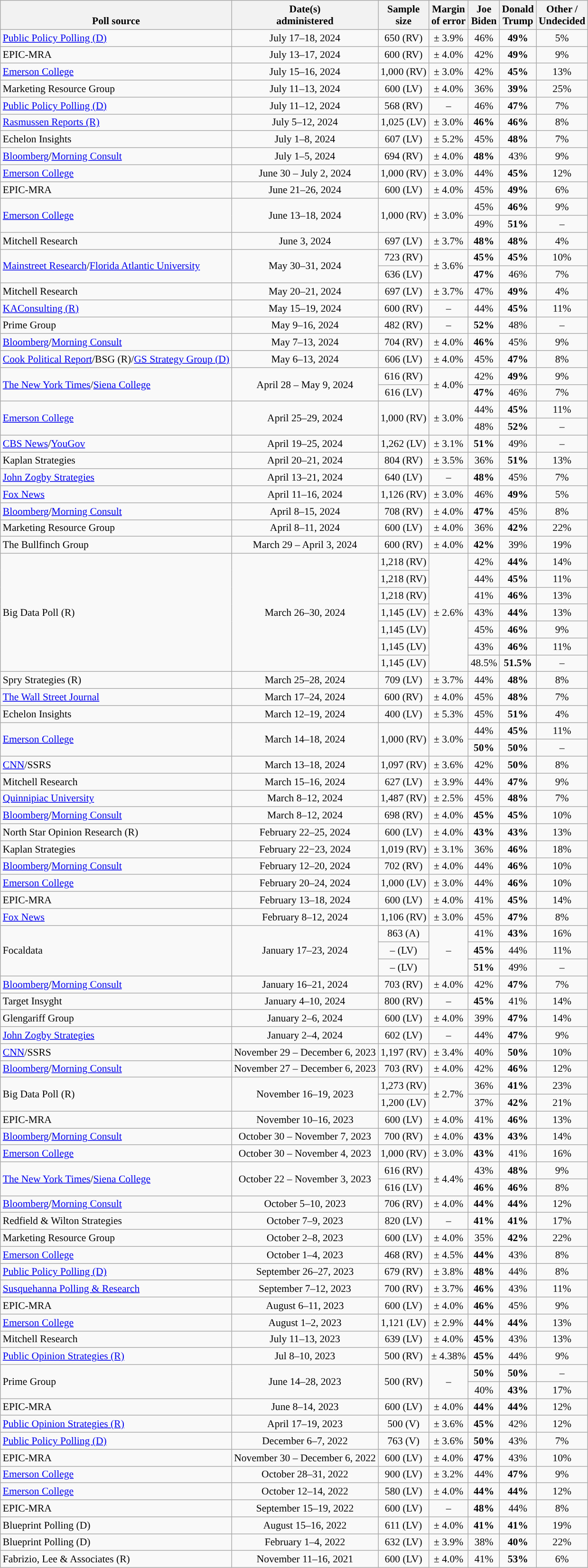<table class="wikitable sortable mw-datatable" style="font-size:90%;text-align:center;line-height:17px">
<tr style="vertical-align:bottom">
<th>Poll source</th>
<th>Date(s)<br>administered</th>
<th>Sample<br>size</th>
<th>Margin<br>of error</th>
<th class="unsortable">Joe<br>Biden<br></th>
<th class="unsortable">Donald<br>Trump<br></th>
<th class="unsortable">Other /<br>Undecided</th>
</tr>
<tr>
<td style="text-align:left;"><a href='#'>Public Policy Polling (D)</a></td>
<td data-sort-value="2024-07-18">July 17–18, 2024</td>
<td>650 (RV)</td>
<td>± 3.9%</td>
<td>46%</td>
<td style="background-color:"><strong>49%</strong></td>
<td>5%</td>
</tr>
<tr>
<td style="text-align:left;">EPIC-MRA</td>
<td data-sort-value="2024-07-21">July 13–17, 2024</td>
<td>600 (RV)</td>
<td>± 4.0%</td>
<td>42%</td>
<td style="background-color:"><strong>49%</strong></td>
<td>9%</td>
</tr>
<tr>
<td style="text-align:left;"><a href='#'>Emerson College</a></td>
<td data-sort-value="2024-07-18">July 15–16, 2024</td>
<td>1,000 (RV)</td>
<td>± 3.0%</td>
<td>42%</td>
<td style="background-color:"><strong>45%</strong></td>
<td>13%</td>
</tr>
<tr>
<td style="text-align:left;">Marketing Resource Group</td>
<td data-sort-value="2024-07-14">July 11–13, 2024</td>
<td>600 (LV)</td>
<td>± 4.0%</td>
<td>36%</td>
<td style="background-color:"><strong>39%</strong></td>
<td>25%</td>
</tr>
<tr>
<td style="text-align:left;"><a href='#'>Public Policy Polling (D)</a></td>
<td data-sort-value="2024-07-22">July 11–12, 2024</td>
<td>568 (RV)</td>
<td>–</td>
<td>46%</td>
<td style="background-color:"><strong>47%</strong></td>
<td>7%</td>
</tr>
<tr>
<td style="text-align:left;"><a href='#'>Rasmussen Reports (R)</a></td>
<td data-sort-value="2024-07-19">July 5–12, 2024</td>
<td>1,025 (LV)</td>
<td>± 3.0%</td>
<td><strong>46%</strong></td>
<td><strong>46%</strong></td>
<td>8%</td>
</tr>
<tr>
<td style="text-align:left;">Echelon Insights</td>
<td data-sort-value="2024-07-08">July 1–8, 2024</td>
<td>607 (LV)</td>
<td>± 5.2%</td>
<td>45%</td>
<td style="background-color:"><strong>48%</strong></td>
<td>7%</td>
</tr>
<tr>
<td style="text-align:left;"><a href='#'>Bloomberg</a>/<a href='#'>Morning Consult</a></td>
<td data-sort-value="2024-07-06">July 1–5, 2024</td>
<td>694 (RV)</td>
<td>± 4.0%</td>
<td style="color:black;background-color:"><strong>48%</strong></td>
<td>43%</td>
<td>9%</td>
</tr>
<tr>
<td style="text-align:left;"><a href='#'>Emerson College</a></td>
<td data-sort-value="2024-07-08">June 30 – July 2, 2024</td>
<td>1,000 (RV)</td>
<td>± 3.0%</td>
<td>44%</td>
<td style="background-color:"><strong>45%</strong></td>
<td>12%</td>
</tr>
<tr>
<td style="text-align:left;">EPIC-MRA</td>
<td data-sort-value="2024-06-29">June 21–26, 2024</td>
<td>600 (LV)</td>
<td>± 4.0%</td>
<td>45%</td>
<td style="background-color:"><strong>49%</strong></td>
<td>6%</td>
</tr>
<tr>
<td style="text-align:left;" rowspan="2"><a href='#'>Emerson College</a></td>
<td rowspan="2">June 13–18, 2024</td>
<td rowspan="2">1,000 (RV)</td>
<td rowspan="2">± 3.0%</td>
<td>45%</td>
<td style="background-color:"><strong>46%</strong></td>
<td>9%</td>
</tr>
<tr>
<td>49%</td>
<td style="background-color:"><strong>51%</strong></td>
<td>–</td>
</tr>
<tr>
<td style="text-align:left;">Mitchell Research</td>
<td data-sort-value="2024-06-04">June 3, 2024</td>
<td>697 (LV)</td>
<td>± 3.7%</td>
<td><strong>48%</strong></td>
<td><strong>48%</strong></td>
<td>4%</td>
</tr>
<tr>
<td style="text-align:left;" rowspan="2"><a href='#'>Mainstreet Research</a>/<a href='#'>Florida Atlantic University</a></td>
<td rowspan="2">May 30–31, 2024</td>
<td>723 (RV)</td>
<td rowspan="2">± 3.6%</td>
<td><strong>45%</strong></td>
<td><strong>45%</strong></td>
<td>10%</td>
</tr>
<tr>
<td>636 (LV)</td>
<td style="color:black;background-color:"><strong>47%</strong></td>
<td>46%</td>
<td>7%</td>
</tr>
<tr>
<td style="text-align:left;">Mitchell Research</td>
<td data-sort-value="2024-05-27">May 20–21, 2024</td>
<td>697 (LV)</td>
<td>± 3.7%</td>
<td>47%</td>
<td style="background-color:"><strong>49%</strong></td>
<td>4%</td>
</tr>
<tr>
<td style="text-align:left;"><a href='#'>KAConsulting (R)</a></td>
<td data-sort-value="2024-07-08">May 15–19, 2024</td>
<td>600 (RV)</td>
<td>–</td>
<td>44%</td>
<td style="background-color:"><strong>45%</strong></td>
<td>11%</td>
</tr>
<tr>
<td style="text-align:left;">Prime Group</td>
<td data-sort-value="2024-05-22">May 9–16, 2024</td>
<td>482 (RV)</td>
<td>–</td>
<td style="color:black;background-color:"><strong>52%</strong></td>
<td>48%</td>
<td>–</td>
</tr>
<tr>
<td style="text-align:left;"><a href='#'>Bloomberg</a>/<a href='#'>Morning Consult</a></td>
<td data-sort-value="2024-05-22">May 7–13, 2024</td>
<td>704 (RV)</td>
<td>± 4.0%</td>
<td style="color:black;background-color:"><strong>46%</strong></td>
<td>45%</td>
<td>9%</td>
</tr>
<tr>
<td style="text-align:left;"><a href='#'>Cook Political Report</a>/BSG (R)/<a href='#'>GS Strategy Group (D)</a></td>
<td data-sort-value="2024-05-23">May 6–13, 2024</td>
<td>606 (LV)</td>
<td>± 4.0%</td>
<td>45%</td>
<td style="background-color:"><strong>47%</strong></td>
<td>8%</td>
</tr>
<tr>
<td style="text-align:left;" rowspan="2"><a href='#'>The New York Times</a>/<a href='#'>Siena College</a></td>
<td rowspan="2">April 28 – May 9, 2024</td>
<td>616 (RV)</td>
<td rowspan="2">± 4.0%</td>
<td>42%</td>
<td style="background-color:"><strong>49%</strong></td>
<td>9%</td>
</tr>
<tr>
<td>616 (LV)</td>
<td style="color:black;background-color:"><strong>47%</strong></td>
<td>46%</td>
<td>7%</td>
</tr>
<tr>
<td style="text-align:left;" rowspan="2"><a href='#'>Emerson College</a></td>
<td rowspan="2">April 25–29, 2024</td>
<td rowspan="2">1,000 (RV)</td>
<td rowspan="2">± 3.0%</td>
<td>44%</td>
<td style="background-color:"><strong>45%</strong></td>
<td>11%</td>
</tr>
<tr>
<td>48%</td>
<td style="background-color:"><strong>52%</strong></td>
<td>–</td>
</tr>
<tr>
<td style="text-align:left;"><a href='#'>CBS News</a>/<a href='#'>YouGov</a></td>
<td data-sort-value="2024-04-18">April 19–25, 2024</td>
<td>1,262 (LV)</td>
<td>± 3.1%</td>
<td style="color:black;background-color:"><strong>51%</strong></td>
<td>49%</td>
<td>–</td>
</tr>
<tr>
<td style="text-align:left;">Kaplan Strategies</td>
<td data-sort-value="2024-04-18">April 20–21, 2024</td>
<td>804 (RV)</td>
<td>± 3.5%</td>
<td>36%</td>
<td style="background-color:"><strong>51%</strong></td>
<td>13%</td>
</tr>
<tr>
<td style="text-align:left;"><a href='#'>John Zogby Strategies</a></td>
<td data-sort-value="2024-05-01">April 13–21, 2024</td>
<td>640 (LV)</td>
<td>–</td>
<td style="color:black;background-color:"><strong>48%</strong></td>
<td>45%</td>
<td>7%</td>
</tr>
<tr>
<td style="text-align:left;"><a href='#'>Fox News</a></td>
<td data-sort-value="2024-04-18">April 11–16, 2024</td>
<td>1,126 (RV)</td>
<td>± 3.0%</td>
<td>46%</td>
<td style="background-color:"><strong>49%</strong></td>
<td>5%</td>
</tr>
<tr>
<td style="text-align:left;"><a href='#'>Bloomberg</a>/<a href='#'>Morning Consult</a></td>
<td data-sort-value="2024-04-24">April 8–15, 2024</td>
<td>708 (RV)</td>
<td>± 4.0%</td>
<td style="color:black;background-color:"><strong>47%</strong></td>
<td>45%</td>
<td>8%</td>
</tr>
<tr>
<td style="text-align:left;">Marketing Resource Group</td>
<td data-sort-value="2024-04-17">April 8–11, 2024</td>
<td>600 (LV)</td>
<td>± 4.0%</td>
<td>36%</td>
<td style="background-color:"><strong>42%</strong></td>
<td>22%</td>
</tr>
<tr>
<td style="text-align:left;">The Bullfinch Group</td>
<td data-sort-value="2024-04-06">March 29 – April 3, 2024</td>
<td>600 (RV)</td>
<td>± 4.0%</td>
<td style="color:black;background-color:"><strong>42%</strong></td>
<td>39%</td>
<td>19%</td>
</tr>
<tr>
<td style="text-align:left;" rowspan="7">Big Data Poll (R)</td>
<td rowspan="7">March 26–30, 2024</td>
<td>1,218 (RV)</td>
<td rowspan="7">± 2.6%</td>
<td>42%</td>
<td style="background-color:"><strong>44%</strong></td>
<td>14%</td>
</tr>
<tr>
<td>1,218 (RV)</td>
<td>44%</td>
<td style="background-color:"><strong>45%</strong></td>
<td>11%</td>
</tr>
<tr>
<td>1,218 (RV)</td>
<td>41%</td>
<td style="background-color:"><strong>46%</strong></td>
<td>13%</td>
</tr>
<tr>
<td>1,145 (LV)</td>
<td>43%</td>
<td style="background-color:"><strong>44%</strong></td>
<td>13%</td>
</tr>
<tr>
<td>1,145 (LV)</td>
<td>45%</td>
<td style="background-color:"><strong>46%</strong></td>
<td>9%</td>
</tr>
<tr>
<td>1,145 (LV)</td>
<td>43%</td>
<td style="background-color:"><strong>46%</strong></td>
<td>11%</td>
</tr>
<tr>
<td>1,145 (LV)</td>
<td>48.5%</td>
<td style="background-color:"><strong>51.5%</strong></td>
<td>–</td>
</tr>
<tr>
<td style="text-align:left;">Spry Strategies (R)</td>
<td data-sort-value="2024-04-02">March 25–28, 2024</td>
<td>709 (LV)</td>
<td>± 3.7%</td>
<td>44%</td>
<td style="background-color:"><strong>48%</strong></td>
<td>8%</td>
</tr>
<tr>
<td style="text-align:left;"><a href='#'>The Wall Street Journal</a></td>
<td data-sort-value="2024-04-02">March 17–24, 2024</td>
<td>600 (RV)</td>
<td>± 4.0%</td>
<td>45%</td>
<td style="background-color:"><strong>48%</strong></td>
<td>7%</td>
</tr>
<tr>
<td style="text-align:left;">Echelon Insights</td>
<td data-sort-value="2024-04-15">March 12–19, 2024</td>
<td>400 (LV)</td>
<td>± 5.3%</td>
<td>45%</td>
<td style="background-color:"><strong>51%</strong></td>
<td>4%</td>
</tr>
<tr>
<td style="text-align:left;" rowspan="2"><a href='#'>Emerson College</a></td>
<td rowspan="2">March 14–18, 2024</td>
<td rowspan="2">1,000 (RV)</td>
<td rowspan="2">± 3.0%</td>
<td>44%</td>
<td style="background-color:"><strong>45%</strong></td>
<td>11%</td>
</tr>
<tr>
<td><strong>50%</strong></td>
<td><strong>50%</strong></td>
<td>–</td>
</tr>
<tr>
<td style="text-align:left;"><a href='#'>CNN</a>/SSRS</td>
<td data-sort-value="2024-03-22">March 13–18, 2024</td>
<td>1,097 (RV)</td>
<td>± 3.6%</td>
<td>42%</td>
<td style="background-color:"><strong>50%</strong></td>
<td>8%</td>
</tr>
<tr>
<td style="text-align:left;">Mitchell Research</td>
<td data-sort-value="2024-03-22">March 15–16, 2024</td>
<td>627 (LV)</td>
<td>± 3.9%</td>
<td>44%</td>
<td style="background-color:"><strong>47%</strong></td>
<td>9%</td>
</tr>
<tr>
<td style="text-align:left;"><a href='#'>Quinnipiac University</a></td>
<td data-sort-value="2024-03-14">March 8–12, 2024</td>
<td>1,487 (RV)</td>
<td>± 2.5%</td>
<td>45%</td>
<td style="background-color:"><strong>48%</strong></td>
<td>7%</td>
</tr>
<tr>
<td style="text-align:left;"><a href='#'>Bloomberg</a>/<a href='#'>Morning Consult</a></td>
<td data-sort-value="2024-03-26">March 8–12, 2024</td>
<td>698 (RV)</td>
<td>± 4.0%</td>
<td><strong>45%</strong></td>
<td><strong>45%</strong></td>
<td>10%</td>
</tr>
<tr>
<td style="text-align:left;">North Star Opinion Research (R)</td>
<td data-sort-value="2024-02-26">February 22–25, 2024</td>
<td>600 (LV)</td>
<td>± 4.0%</td>
<td><strong>43%</strong></td>
<td><strong>43%</strong></td>
<td>13%</td>
</tr>
<tr>
<td style="text-align:left;">Kaplan Strategies</td>
<td data-sort-value="2024-02-23">February 22−23, 2024</td>
<td>1,019 (RV)</td>
<td>± 3.1%</td>
<td>36%</td>
<td style="background-color:"><strong>46%</strong></td>
<td>18%</td>
</tr>
<tr>
<td style="text-align:left;"><a href='#'>Bloomberg</a>/<a href='#'>Morning Consult</a></td>
<td data-sort-value="2024-02-29">February 12–20, 2024</td>
<td>702 (RV)</td>
<td>± 4.0%</td>
<td>44%</td>
<td style="background-color:"><strong>46%</strong></td>
<td>10%</td>
</tr>
<tr>
<td style="text-align:left;"><a href='#'>Emerson College</a></td>
<td data-sort-value="2024-02-26">February 20–24, 2024</td>
<td>1,000 (LV)</td>
<td>± 3.0%</td>
<td>44%</td>
<td style="background-color:"><strong>46%</strong></td>
<td>10%</td>
</tr>
<tr>
<td style="text-align:left;">EPIC-MRA</td>
<td data-sort-value="2024-02-21">February 13–18, 2024</td>
<td>600 (LV)</td>
<td>± 4.0%</td>
<td>41%</td>
<td style="background-color:"><strong>45%</strong></td>
<td>14%</td>
</tr>
<tr>
<td style="text-align:left;"><a href='#'>Fox News</a></td>
<td data-sort-value="2024-02-14">February 8–12, 2024</td>
<td>1,106 (RV)</td>
<td>± 3.0%</td>
<td>45%</td>
<td style="background-color:"><strong>47%</strong></td>
<td>8%</td>
</tr>
<tr>
<td style="text-align:left;" rowspan="3">Focaldata</td>
<td rowspan="3">January 17–23, 2024</td>
<td>863 (A)</td>
<td rowspan="3">–</td>
<td>41%</td>
<td style="background-color:"><strong>43%</strong></td>
<td>16%</td>
</tr>
<tr>
<td>– (LV)</td>
<td style="color:black;background-color:"><strong>45%</strong></td>
<td>44%</td>
<td>11%</td>
</tr>
<tr>
<td>– (LV)</td>
<td style="color:black;background-color:"><strong>51%</strong></td>
<td>49%</td>
<td>–</td>
</tr>
<tr>
<td style="text-align:left;"><a href='#'>Bloomberg</a>/<a href='#'>Morning Consult</a></td>
<td data-sort-value="2024-01-31">January 16–21, 2024</td>
<td>703 (RV)</td>
<td>± 4.0%</td>
<td>42%</td>
<td style="background-color:"><strong>47%</strong></td>
<td>7%</td>
</tr>
<tr>
<td style="text-align:left;">Target Insyght</td>
<td data-sort-value="2024-01-13">January 4–10, 2024</td>
<td>800 (RV)</td>
<td>–</td>
<td style="color:black;background-color:"><strong>45%</strong></td>
<td>41%</td>
<td>14%</td>
</tr>
<tr>
<td style="text-align:left;">Glengariff Group</td>
<td data-sort-value="2024-01-07">January 2–6, 2024</td>
<td>600 (LV)</td>
<td>± 4.0%</td>
<td>39%</td>
<td style="background-color:"><strong>47%</strong></td>
<td>14%</td>
</tr>
<tr>
<td style="text-align:left;"><a href='#'>John Zogby Strategies</a></td>
<td data-sort-value="2024-01-07">January 2–4, 2024</td>
<td>602 (LV)</td>
<td>–</td>
<td>44%</td>
<td style="background-color:"><strong>47%</strong></td>
<td>9%</td>
</tr>
<tr>
<td style="text-align:left;"><a href='#'>CNN</a>/SSRS</td>
<td data-sort-value="2023-11-09">November 29 – December 6, 2023</td>
<td>1,197 (RV)</td>
<td>± 3.4%</td>
<td>40%</td>
<td style="background-color:"><strong>50%</strong></td>
<td>10%</td>
</tr>
<tr>
<td style="text-align:left;"><a href='#'>Bloomberg</a>/<a href='#'>Morning Consult</a></td>
<td data-sort-value="2023-12-14">November 27 – December 6, 2023</td>
<td>703 (RV)</td>
<td>± 4.0%</td>
<td>42%</td>
<td style="background-color:"><strong>46%</strong></td>
<td>12%</td>
</tr>
<tr>
<td style="text-align:left;" rowspan="2">Big Data Poll (R)</td>
<td rowspan="2">November 16–19, 2023</td>
<td>1,273 (RV)</td>
<td rowspan="2">± 2.7%</td>
<td>36%</td>
<td style="background-color:"><strong>41%</strong></td>
<td>23%</td>
</tr>
<tr>
<td>1,200 (LV)</td>
<td>37%</td>
<td style="background-color:"><strong>42%</strong></td>
<td>21%</td>
</tr>
<tr>
<td style="text-align:left;">EPIC-MRA</td>
<td data-sort-value="2023-11-09">November 10–16, 2023</td>
<td>600 (LV)</td>
<td>± 4.0%</td>
<td>41%</td>
<td style="background-color:"><strong>46%</strong></td>
<td>13%</td>
</tr>
<tr>
<td style="text-align:left;"><a href='#'>Bloomberg</a>/<a href='#'>Morning Consult</a></td>
<td data-sort-value="2023-11-09">October 30 – November 7, 2023</td>
<td>700 (RV)</td>
<td>± 4.0%</td>
<td><strong>43%</strong></td>
<td><strong>43%</strong></td>
<td>14%</td>
</tr>
<tr>
<td style="text-align:left;"><a href='#'>Emerson College</a></td>
<td data-sort-value=2023-11-05>October 30 – November 4, 2023</td>
<td>1,000 (RV)</td>
<td>± 3.0%</td>
<td style="color:black;background-color:"><strong>43%</strong></td>
<td>41%</td>
<td>16%</td>
</tr>
<tr>
<td style="text-align:left;" rowspan="2"><a href='#'>The New York Times</a>/<a href='#'>Siena College</a></td>
<td rowspan="2">October 22 – November 3, 2023</td>
<td>616 (RV)</td>
<td rowspan="2">± 4.4%</td>
<td>43%</td>
<td style="background-color:"><strong>48%</strong></td>
<td>9%</td>
</tr>
<tr>
<td>616 (LV)</td>
<td><strong>46%</strong></td>
<td><strong>46%</strong></td>
<td>8%</td>
</tr>
<tr>
<td style="text-align:left;"><a href='#'>Bloomberg</a>/<a href='#'>Morning Consult</a></td>
<td data-sort-value="2023-10-19">October 5–10, 2023</td>
<td>706 (RV)</td>
<td>± 4.0%</td>
<td><strong>44%</strong></td>
<td><strong>44%</strong></td>
<td>12%</td>
</tr>
<tr>
<td style="text-align:left;">Redfield & Wilton Strategies</td>
<td data-sort-value="2023-10-15">October 7–9, 2023</td>
<td>820 (LV)</td>
<td>–</td>
<td><strong>41%</strong></td>
<td><strong>41%</strong></td>
<td>17%</td>
</tr>
<tr>
<td style="text-align:left;">Marketing Resource Group</td>
<td data-sort-value="2023-10-11">October 2–8, 2023</td>
<td>600 (LV)</td>
<td>± 4.0%</td>
<td>35%</td>
<td style="background-color:"><strong>42%</strong></td>
<td>22%</td>
</tr>
<tr>
<td style="text-align:left;"><a href='#'>Emerson College</a></td>
<td data-sort-value="2023-08-16">October 1–4, 2023</td>
<td>468 (RV)</td>
<td>± 4.5%</td>
<td style="color:black;background-color:"><strong>44%</strong></td>
<td>43%</td>
<td>8%</td>
</tr>
<tr>
<td style="text-align:left;"><a href='#'>Public Policy Polling (D)</a></td>
<td data-sort-value="2023-09-28">September 26–27, 2023</td>
<td>679 (RV)</td>
<td>± 3.8%</td>
<td style="color:black;background-color:"><strong>48%</strong></td>
<td>44%</td>
<td>8%</td>
</tr>
<tr>
<td style="text-align:left;"><a href='#'>Susquehanna Polling & Research</a></td>
<td data-sort-value="2023-09-15">September 7–12, 2023</td>
<td>700 (RV)</td>
<td>± 3.7%</td>
<td style="color:black;background-color:"><strong>46%</strong></td>
<td>43%</td>
<td>11%</td>
</tr>
<tr>
<td style="text-align:left;">EPIC-MRA</td>
<td data-sort-value="2023-08-17">August 6–11, 2023</td>
<td>600 (LV)</td>
<td>± 4.0%</td>
<td style="color:black;background-color:"><strong>46%</strong></td>
<td>45%</td>
<td>9%</td>
</tr>
<tr>
<td style="text-align:left;"><a href='#'>Emerson College</a></td>
<td data-sort-value="2023-08-04">August 1–2, 2023</td>
<td>1,121 (LV)</td>
<td>± 2.9%</td>
<td><strong>44%</strong></td>
<td><strong>44%</strong></td>
<td>13%</td>
</tr>
<tr>
<td style="text-align:left;">Mitchell Research</td>
<td data-sort-value="2023-07-21">July 11–13, 2023</td>
<td>639 (LV)</td>
<td>± 4.0%</td>
<td style="color:black;background-color:"><strong>45%</strong></td>
<td>43%</td>
<td>13%</td>
</tr>
<tr>
<td style="text-align:left;"><a href='#'>Public Opinion Strategies (R)</a></td>
<td>Jul 8–10, 2023</td>
<td>500 (RV)</td>
<td>± 4.38%</td>
<td style="color:black;background-color:"><strong>45%</strong></td>
<td>44%</td>
<td>9%</td>
</tr>
<tr>
<td style="text-align:left;" rowspan="2">Prime Group</td>
<td rowspan="2">June 14–28, 2023</td>
<td rowspan="2">500 (RV)</td>
<td rowspan="2">–</td>
<td><strong>50%</strong></td>
<td><strong>50%</strong></td>
<td>–</td>
</tr>
<tr>
<td>40%</td>
<td style="background-color:"><strong>43%</strong></td>
<td>17%</td>
</tr>
<tr>
<td style="text-align:left;">EPIC-MRA</td>
<td data-sort-value="2023-06-16">June 8–14, 2023</td>
<td>600 (LV)</td>
<td>± 4.0%</td>
<td><strong>44%</strong></td>
<td><strong>44%</strong></td>
<td>12%</td>
</tr>
<tr>
<td style="text-align:left;"><a href='#'>Public Opinion Strategies (R)</a></td>
<td data-sort-value="2023-04-19">April 17–19, 2023</td>
<td>500 (V)</td>
<td>± 3.6%</td>
<td style="color:black;background-color:"><strong>45%</strong></td>
<td>42%</td>
<td>12%</td>
</tr>
<tr>
<td style="text-align:left;"><a href='#'>Public Policy Polling (D)</a></td>
<td data-sort-value="2022-12-07">December 6–7, 2022</td>
<td>763 (V)</td>
<td>± 3.6%</td>
<td style="color:black;background-color:"><strong>50%</strong></td>
<td>43%</td>
<td>7%</td>
</tr>
<tr>
<td style="text-align:left;">EPIC-MRA</td>
<td data-sort-value="2022-12-06">November 30 – December 6, 2022</td>
<td>600 (LV)</td>
<td>± 4.0%</td>
<td style="color:black;background-color:"><strong>47%</strong></td>
<td>43%</td>
<td>10%</td>
</tr>
<tr>
<td style="text-align:left;"><a href='#'>Emerson College</a></td>
<td data-sort-value="2022-10-31">October 28–31, 2022</td>
<td>900 (LV)</td>
<td>± 3.2%</td>
<td>44%</td>
<td style="background-color:"><strong>47%</strong></td>
<td>9%</td>
</tr>
<tr>
<td style="text-align:left;"><a href='#'>Emerson College</a></td>
<td data-sort-value="2022-10-14">October 12–14, 2022</td>
<td>580 (LV)</td>
<td>± 4.0%</td>
<td><strong>44%</strong></td>
<td><strong>44%</strong></td>
<td>12%</td>
</tr>
<tr>
<td style="text-align:left;">EPIC-MRA</td>
<td data-sort-value="2022-09-19">September 15–19, 2022</td>
<td>600 (LV)</td>
<td>–</td>
<td style="color:black;background-color:"><strong>48%</strong></td>
<td>44%</td>
<td>8%</td>
</tr>
<tr>
<td style="text-align:left;">Blueprint Polling (D)</td>
<td data-sort-value="2022-08-16">August 15–16, 2022</td>
<td>611 (LV)</td>
<td>± 4.0%</td>
<td><strong>41%</strong></td>
<td><strong>41%</strong></td>
<td>19%</td>
</tr>
<tr>
<td style="text-align:left;">Blueprint Polling (D)</td>
<td data-sort-value="2022-02-04">February 1–4, 2022</td>
<td>632 (LV)</td>
<td>± 3.9%</td>
<td>38%</td>
<td style="background-color:"><strong>40%</strong></td>
<td>22%</td>
</tr>
<tr>
<td style="text-align:left;">Fabrizio, Lee & Associates (R)</td>
<td data-sort-value="2021-11-16">November 11–16, 2021</td>
<td>600 (LV)</td>
<td>± 4.0%</td>
<td>41%</td>
<td style="background-color:"><strong>53%</strong></td>
<td>6%</td>
</tr>
</table>
